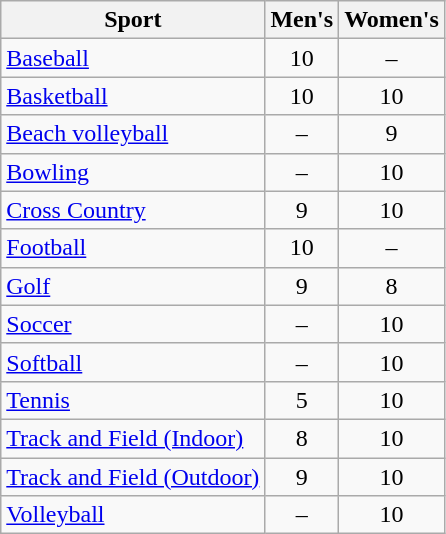<table class="wikitable" style="text-align: center">
<tr>
<th>Sport</th>
<th>Men's</th>
<th>Women's</th>
</tr>
<tr>
<td align=left><a href='#'>Baseball</a></td>
<td>10</td>
<td>–</td>
</tr>
<tr>
<td align=left><a href='#'>Basketball</a></td>
<td>10</td>
<td>10</td>
</tr>
<tr>
<td align=left><a href='#'>Beach volleyball</a></td>
<td>–</td>
<td>9</td>
</tr>
<tr>
<td align=left><a href='#'>Bowling</a></td>
<td>–</td>
<td>10</td>
</tr>
<tr>
<td align=left><a href='#'>Cross Country</a></td>
<td>9</td>
<td>10</td>
</tr>
<tr>
<td align=left><a href='#'>Football</a></td>
<td>10</td>
<td>–</td>
</tr>
<tr>
<td align=left><a href='#'>Golf</a></td>
<td>9</td>
<td>8</td>
</tr>
<tr>
<td align=left><a href='#'>Soccer</a></td>
<td>–</td>
<td>10</td>
</tr>
<tr>
<td align=left><a href='#'>Softball</a></td>
<td>–</td>
<td>10</td>
</tr>
<tr>
<td align=left><a href='#'>Tennis</a></td>
<td>5</td>
<td>10</td>
</tr>
<tr>
<td align=left><a href='#'>Track and Field (Indoor)</a></td>
<td>8</td>
<td>10</td>
</tr>
<tr>
<td align=left><a href='#'>Track and Field (Outdoor)</a></td>
<td>9</td>
<td>10</td>
</tr>
<tr>
<td align=left><a href='#'>Volleyball</a></td>
<td>–</td>
<td>10</td>
</tr>
</table>
